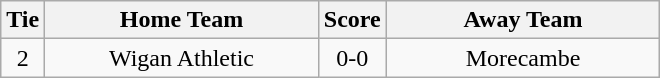<table class="wikitable" style="text-align:center;">
<tr>
<th width=20>Tie</th>
<th width=175>Home Team</th>
<th width=20>Score</th>
<th width=175>Away Team</th>
</tr>
<tr>
<td>2</td>
<td>Wigan Athletic</td>
<td>0-0</td>
<td>Morecambe</td>
</tr>
</table>
